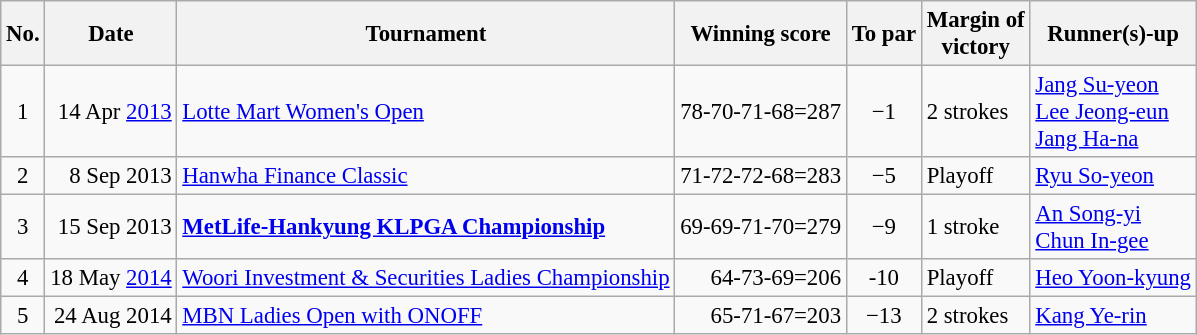<table class="wikitable" style="font-size:95%;">
<tr>
<th>No.</th>
<th>Date</th>
<th>Tournament</th>
<th>Winning score</th>
<th>To par</th>
<th>Margin of<br>victory</th>
<th>Runner(s)-up</th>
</tr>
<tr>
<td align=center>1</td>
<td align=right>14 Apr <a href='#'>2013</a></td>
<td><a href='#'>Lotte Mart Women's Open</a></td>
<td align=right>78-70-71-68=287</td>
<td align=center>−1</td>
<td>2 strokes</td>
<td> <a href='#'>Jang Su-yeon</a><br> <a href='#'>Lee Jeong-eun</a><br> <a href='#'>Jang Ha-na</a></td>
</tr>
<tr>
<td align=center>2</td>
<td align=right>8 Sep 2013</td>
<td><a href='#'>Hanwha Finance Classic</a></td>
<td align=right>71-72-72-68=283</td>
<td align=center>−5</td>
<td>Playoff</td>
<td> <a href='#'>Ryu So-yeon</a></td>
</tr>
<tr>
<td align=center>3</td>
<td align=right>15 Sep 2013</td>
<td><strong><a href='#'>MetLife-Hankyung KLPGA Championship</a></strong></td>
<td align=right>69-69-71-70=279</td>
<td align=center>−9</td>
<td>1 stroke</td>
<td> <a href='#'>An Song-yi</a> <br> <a href='#'>Chun In-gee</a></td>
</tr>
<tr>
<td align=center>4</td>
<td align=right>18 May <a href='#'>2014</a></td>
<td><a href='#'>Woori Investment & Securities Ladies Championship</a></td>
<td align=right>64-73-69=206</td>
<td align=center>-10</td>
<td>Playoff</td>
<td> <a href='#'>Heo Yoon-kyung</a></td>
</tr>
<tr>
<td align=center>5</td>
<td align=right>24 Aug 2014</td>
<td><a href='#'>MBN Ladies Open with ONOFF</a></td>
<td align=right>65-71-67=203</td>
<td align=center>−13</td>
<td>2 strokes</td>
<td> <a href='#'>Kang Ye-rin</a></td>
</tr>
</table>
